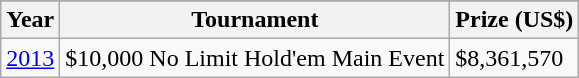<table class="wikitable">
<tr>
</tr>
<tr>
<th>Year</th>
<th>Tournament</th>
<th>Prize (US$)</th>
</tr>
<tr>
<td><a href='#'>2013</a></td>
<td>$10,000 No Limit Hold'em Main Event</td>
<td>$8,361,570</td>
</tr>
</table>
